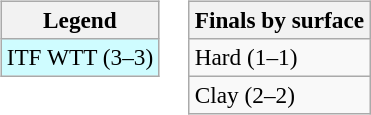<table>
<tr valign=top>
<td><br><table class="wikitable" style=font-size:97%>
<tr>
<th>Legend</th>
</tr>
<tr style="background:#cffcff;">
<td>ITF WTT (3–3)</td>
</tr>
</table>
</td>
<td><br><table class="wikitable" style=font-size:97%>
<tr>
<th>Finals by surface</th>
</tr>
<tr>
<td>Hard (1–1)</td>
</tr>
<tr>
<td>Clay (2–2)</td>
</tr>
</table>
</td>
</tr>
</table>
